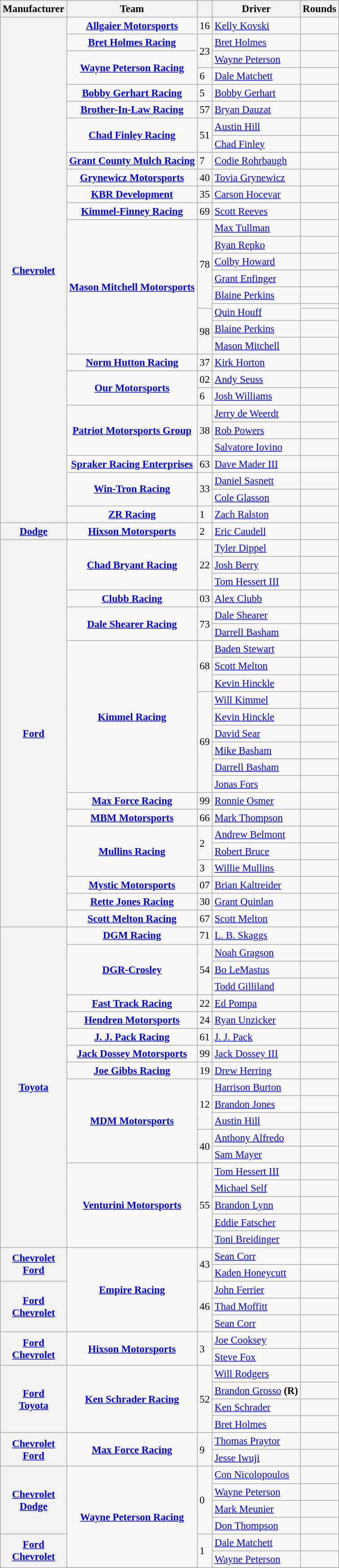<table class="wikitable" style="font-size: 95%;">
<tr>
<th>Manufacturer</th>
<th>Team</th>
<th></th>
<th>Driver</th>
<th>Rounds</th>
</tr>
<tr>
<th rowspan=31><a href='#'>Chevrolet</a></th>
<td style="text-align:center;"><strong><a href='#'>Allgaier Motorsports</a></strong></td>
<td>16</td>
<td><a href='#'>Kelly Kovski</a></td>
<td></td>
</tr>
<tr>
<td style="text-align:center;"><strong><a href='#'>Bret Holmes Racing</a></strong></td>
<td rowspan=2>23</td>
<td><a href='#'>Bret Holmes</a></td>
<td></td>
</tr>
<tr>
<td rowspan=2 style="text-align:center;"><strong><a href='#'>Wayne Peterson Racing</a></strong> </td>
<td><a href='#'>Wayne Peterson</a></td>
<td></td>
</tr>
<tr>
<td>6</td>
<td><a href='#'>Dale Matchett</a></td>
<td></td>
</tr>
<tr>
<td style="text-align:center;"><strong><a href='#'>Bobby Gerhart Racing</a></strong></td>
<td>5</td>
<td><a href='#'>Bobby Gerhart</a></td>
<td> </td>
</tr>
<tr>
<td style="text-align:center;"><strong><a href='#'>Brother-In-Law Racing</a></strong></td>
<td>57</td>
<td><a href='#'>Bryan Dauzat</a></td>
<td></td>
</tr>
<tr>
<td rowspan=2 style="text-align:center;"><strong><a href='#'>Chad Finley Racing</a></strong></td>
<td rowspan=2>51</td>
<td><a href='#'>Austin Hill</a></td>
<td></td>
</tr>
<tr>
<td><a href='#'>Chad Finley</a></td>
<td></td>
</tr>
<tr>
<td style="text-align:center;"><strong><a href='#'>Grant County Mulch Racing</a></strong></td>
<td>7</td>
<td><a href='#'>Codie Rohrbaugh</a></td>
<td></td>
</tr>
<tr>
<td style="text-align:center;"><strong><a href='#'>Grynewicz Motorsports</a></strong></td>
<td>40</td>
<td><a href='#'>Tovia Grynewicz</a></td>
<td></td>
</tr>
<tr>
<td style="text-align:center;"><strong><a href='#'>KBR Development</a></strong></td>
<td>35</td>
<td><a href='#'>Carson Hocevar</a></td>
<td></td>
</tr>
<tr>
<td style="text-align:center;"><strong><a href='#'>Kimmel-Finney Racing</a></strong></td>
<td>69</td>
<td><a href='#'>Scott Reeves</a></td>
<td></td>
</tr>
<tr>
<td rowspan=9 style="text-align:center;"><strong><a href='#'>Mason Mitchell Motorsports</a></strong></td>
<td rowspan=6>78</td>
<td><a href='#'>Max Tullman</a></td>
<td></td>
</tr>
<tr>
<td><a href='#'>Ryan Repko</a></td>
<td></td>
</tr>
<tr>
<td><a href='#'>Colby Howard</a></td>
<td></td>
</tr>
<tr>
<td><a href='#'>Grant Enfinger</a></td>
<td></td>
</tr>
<tr>
<td><a href='#'>Blaine Perkins</a></td>
<td></td>
</tr>
<tr>
<td rowspan=2><a href='#'>Quin Houff</a></td>
<td></td>
</tr>
<tr>
<td rowspan=3>98</td>
<td></td>
</tr>
<tr>
<td><a href='#'>Blaine Perkins</a></td>
<td></td>
</tr>
<tr>
<td><a href='#'>Mason Mitchell</a></td>
<td></td>
</tr>
<tr>
<td style="text-align:center;"><strong><a href='#'>Norm Hutton Racing</a></strong></td>
<td>37</td>
<td><a href='#'>Kirk Horton</a></td>
<td></td>
</tr>
<tr>
<td rowspan=2 style="text-align:center;"><strong><a href='#'>Our Motorsports</a></strong></td>
<td>02</td>
<td><a href='#'>Andy Seuss</a></td>
<td></td>
</tr>
<tr>
<td>6</td>
<td><a href='#'>Josh Williams</a></td>
<td></td>
</tr>
<tr>
<td rowspan=3 style="text-align:center;"><strong><a href='#'>Patriot Motorsports Group</a></strong></td>
<td rowspan=3>38</td>
<td><a href='#'>Jerry de Weerdt</a></td>
<td></td>
</tr>
<tr>
<td><a href='#'>Rob Powers</a></td>
<td></td>
</tr>
<tr>
<td><a href='#'>Salvatore Iovino</a></td>
<td></td>
</tr>
<tr>
<td style="text-align:center;"><strong><a href='#'>Spraker Racing Enterprises</a></strong></td>
<td>63</td>
<td><a href='#'>Dave Mader III</a></td>
<td></td>
</tr>
<tr>
<td rowspan=2 style="text-align:center;"><strong><a href='#'>Win-Tron Racing</a></strong></td>
<td rowspan=2>33</td>
<td><a href='#'>Daniel Sasnett</a></td>
<td></td>
</tr>
<tr>
<td><a href='#'>Cole Glasson</a></td>
<td></td>
</tr>
<tr>
<td style="text-align:center;"><strong><a href='#'>ZR Racing</a></strong> </td>
<td>1</td>
<td><a href='#'>Zach Ralston</a></td>
<td></td>
</tr>
<tr>
<th><a href='#'>Dodge</a></th>
<td style="text-align:center;"><strong><a href='#'>Hixson Motorsports</a></strong></td>
<td>2</td>
<td><a href='#'>Eric Caudell</a></td>
<td></td>
</tr>
<tr>
<th rowspan=23><a href='#'>Ford</a></th>
<td rowspan=3 style="text-align:center;"><strong><a href='#'>Chad Bryant Racing</a></strong></td>
<td rowspan=3>22</td>
<td><a href='#'>Tyler Dippel</a></td>
<td></td>
</tr>
<tr>
<td><a href='#'>Josh Berry</a></td>
<td></td>
</tr>
<tr>
<td><a href='#'>Tom Hessert III</a></td>
<td></td>
</tr>
<tr>
<td style="text-align:center;"><strong><a href='#'>Clubb Racing</a></strong></td>
<td>03</td>
<td><a href='#'>Alex Clubb</a></td>
<td></td>
</tr>
<tr>
<td rowspan=2 style="text-align:center;"><strong><a href='#'>Dale Shearer Racing</a></strong></td>
<td rowspan=2>73</td>
<td><a href='#'>Dale Shearer</a></td>
<td></td>
</tr>
<tr>
<td><a href='#'>Darrell Basham</a></td>
<td></td>
</tr>
<tr>
<td rowspan=9 style="text-align:center;"><strong><a href='#'>Kimmel Racing</a></strong></td>
<td rowspan=3>68</td>
<td><a href='#'>Baden Stewart</a></td>
<td></td>
</tr>
<tr>
<td><a href='#'>Scott Melton</a></td>
<td></td>
</tr>
<tr>
<td><a href='#'>Kevin Hinckle</a></td>
<td></td>
</tr>
<tr>
<td rowspan=6>69</td>
<td><a href='#'>Will Kimmel</a></td>
<td></td>
</tr>
<tr>
<td><a href='#'>Kevin Hinckle</a></td>
<td></td>
</tr>
<tr>
<td><a href='#'>David Sear</a></td>
<td></td>
</tr>
<tr>
<td><a href='#'>Mike Basham</a></td>
<td></td>
</tr>
<tr>
<td><a href='#'>Darrell Basham</a></td>
<td></td>
</tr>
<tr>
<td><a href='#'>Jonas Fors</a></td>
<td></td>
</tr>
<tr>
<td style="text-align:center;"><strong><a href='#'>Max Force Racing</a></strong></td>
<td>99</td>
<td><a href='#'>Ronnie Osmer</a></td>
<td></td>
</tr>
<tr>
<td style="text-align:center;"><strong><a href='#'>MBM Motorsports</a></strong></td>
<td>66</td>
<td><a href='#'>Mark Thompson</a></td>
<td></td>
</tr>
<tr>
<td rowspan=3 style="text-align:center;"><strong><a href='#'>Mullins Racing</a></strong> </td>
<td rowspan=2>2</td>
<td><a href='#'>Andrew Belmont</a></td>
<td></td>
</tr>
<tr>
<td><a href='#'>Robert Bruce</a></td>
<td></td>
</tr>
<tr>
<td>3</td>
<td><a href='#'>Willie Mullins</a></td>
<td></td>
</tr>
<tr>
<td style="text-align:center;"><strong><a href='#'>Mystic Motorsports</a></strong></td>
<td>07</td>
<td><a href='#'>Brian Kaltreider</a></td>
<td></td>
</tr>
<tr>
<td style="text-align:center;"><strong><a href='#'>Rette Jones Racing</a></strong></td>
<td>30</td>
<td><a href='#'>Grant Quinlan</a></td>
<td></td>
</tr>
<tr>
<td style="text-align:center;"><strong><a href='#'>Scott Melton Racing</a></strong></td>
<td>67</td>
<td><a href='#'>Scott Melton</a></td>
<td></td>
</tr>
<tr>
<th rowspan=19><a href='#'>Toyota</a></th>
<td style="text-align:center;"><strong><a href='#'>DGM Racing</a></strong></td>
<td>71</td>
<td><a href='#'>L. B. Skaggs</a></td>
<td></td>
</tr>
<tr>
<td rowspan=3 style="text-align:center;"><strong><a href='#'>DGR-Crosley</a></strong></td>
<td rowspan=3>54</td>
<td><a href='#'>Noah Gragson</a></td>
<td></td>
</tr>
<tr>
<td><a href='#'>Bo LeMastus</a></td>
<td></td>
</tr>
<tr>
<td><a href='#'>Todd Gilliland</a></td>
<td></td>
</tr>
<tr>
<td style="text-align:center;"><strong><a href='#'>Fast Track Racing</a></strong> </td>
<td>22</td>
<td><a href='#'>Ed Pompa</a></td>
<td></td>
</tr>
<tr>
<td style="text-align:center;"><strong><a href='#'>Hendren Motorsports</a></strong></td>
<td>24</td>
<td><a href='#'>Ryan Unzicker</a></td>
<td></td>
</tr>
<tr>
<td style="text-align:center;"><strong><a href='#'>J. J. Pack Racing</a></strong></td>
<td>61</td>
<td><a href='#'>J. J. Pack</a></td>
<td></td>
</tr>
<tr>
<td style="text-align:center;"><strong><a href='#'>Jack Dossey Motorsports</a></strong></td>
<td>99</td>
<td><a href='#'>Jack Dossey III</a></td>
<td></td>
</tr>
<tr>
<td style="text-align:center;"><strong><a href='#'>Joe Gibbs Racing</a></strong></td>
<td>19</td>
<td><a href='#'>Drew Herring</a></td>
<td></td>
</tr>
<tr>
<td rowspan=5 style="text-align:center;"><strong><a href='#'>MDM Motorsports</a></strong></td>
<td rowspan=3>12</td>
<td><a href='#'>Harrison Burton</a></td>
<td></td>
</tr>
<tr>
<td><a href='#'>Brandon Jones</a></td>
<td></td>
</tr>
<tr>
<td><a href='#'>Austin Hill</a></td>
<td></td>
</tr>
<tr>
<td rowspan=2>40</td>
<td><a href='#'>Anthony Alfredo</a></td>
<td></td>
</tr>
<tr>
<td><a href='#'>Sam Mayer</a></td>
<td></td>
</tr>
<tr>
<td rowspan=5 style="text-align:center;"><strong><a href='#'>Venturini Motorsports</a></strong></td>
<td rowspan=5>55</td>
<td><a href='#'>Tom Hessert III</a></td>
<td></td>
</tr>
<tr>
<td><a href='#'>Michael Self</a></td>
<td></td>
</tr>
<tr>
<td><a href='#'>Brandon Lynn</a></td>
<td></td>
</tr>
<tr>
<td><a href='#'>Eddie Fatscher</a></td>
<td></td>
</tr>
<tr>
<td><a href='#'>Toni Breidinger</a></td>
<td></td>
</tr>
<tr>
<th rowspan=2><a href='#'>Chevrolet</a> <small></small><br> <a href='#'>Ford</a> <small></small></th>
<td rowspan=5 style="text-align:center;"><strong><a href='#'>Empire Racing</a></strong></td>
<td rowspan=2>43</td>
<td><a href='#'>Sean Corr</a></td>
<td></td>
</tr>
<tr>
<td><a href='#'>Kaden Honeycutt</a></td>
<td></td>
</tr>
<tr>
<th rowspan=3><a href='#'>Ford</a> <small></small><br><a href='#'>Chevrolet</a> <small></small></th>
<td rowspan=3>46</td>
<td><a href='#'>John Ferrier</a></td>
<td></td>
</tr>
<tr>
<td><a href='#'>Thad Moffitt</a></td>
<td></td>
</tr>
<tr>
<td><a href='#'>Sean Corr</a></td>
<td></td>
</tr>
<tr>
<th rowspan=2><a href='#'>Ford</a> <small></small><br> <a href='#'>Chevrolet</a> <small></small></th>
<td rowspan=2 style="text-align:center;"><strong><a href='#'>Hixson Motorsports</a></strong></td>
<td rowspan=2>3</td>
<td><a href='#'>Joe Cooksey</a></td>
<td></td>
</tr>
<tr>
<td><a href='#'>Steve Fox</a></td>
<td></td>
</tr>
<tr>
<th rowspan=4><a href='#'>Ford</a> <small></small><br> <a href='#'>Toyota</a> <small></small></th>
<td rowspan=4 style="text-align:center;"><strong><a href='#'>Ken Schrader Racing</a></strong></td>
<td rowspan=4>52</td>
<td><a href='#'>Will Rodgers</a></td>
<td></td>
</tr>
<tr>
<td><a href='#'>Brandon Grosso</a> <strong>(R)</strong></td>
<td></td>
</tr>
<tr>
<td><a href='#'>Ken Schrader</a></td>
<td></td>
</tr>
<tr>
<td><a href='#'>Bret Holmes</a></td>
<td></td>
</tr>
<tr>
<th rowspan=2><a href='#'>Chevrolet</a> <small></small><br> <a href='#'>Ford</a> <small></small></th>
<td rowspan=2 style="text-align:center;"><strong><a href='#'>Max Force Racing</a></strong></td>
<td rowspan=2>9</td>
<td><a href='#'>Thomas Praytor</a></td>
<td></td>
</tr>
<tr>
<td><a href='#'>Jesse Iwuji</a></td>
<td></td>
</tr>
<tr>
<th rowspan=4><a href='#'>Chevrolet</a> <small></small> <br><a href='#'>Dodge</a> <small></small></th>
<td rowspan=6 style="text-align:center;"><strong><a href='#'>Wayne Peterson Racing</a></strong></td>
<td rowspan=4>0</td>
<td><a href='#'>Con Nicolopoulos</a></td>
<td></td>
</tr>
<tr>
<td><a href='#'>Wayne Peterson</a></td>
<td></td>
</tr>
<tr>
<td><a href='#'>Mark Meunier</a></td>
<td></td>
</tr>
<tr>
<td><a href='#'>Don Thompson</a></td>
<td></td>
</tr>
<tr>
<th rowspan=3><a href='#'>Ford</a> <small></small><br><a href='#'>Chevrolet</a> <small></small></th>
<td rowspan=3>1</td>
<td><a href='#'>Dale Matchett</a></td>
<td></td>
</tr>
<tr>
<td><a href='#'>Wayne Peterson</a></td>
<td></td>
</tr>
<tr>
</tr>
</table>
